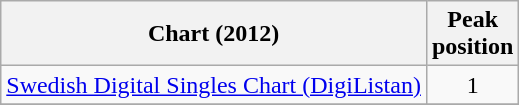<table class="wikitable sortable">
<tr>
<th align="left">Chart (2012)</th>
<th align="left">Peak<br>position</th>
</tr>
<tr>
<td align="left"><a href='#'>Swedish Digital Singles Chart (DigiListan)</a></td>
<td align="center">1</td>
</tr>
<tr>
</tr>
</table>
